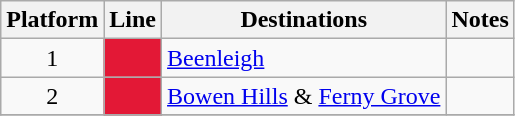<table class="wikitable" style="float: none; margin: 0.5em; ">
<tr>
<th>Platform</th>
<th>Line</th>
<th>Destinations</th>
<th>Notes</th>
</tr>
<tr>
<td rowspan=1 style="text-align:center;">1</td>
<td style="background:#E31836"><a href='#'></a></td>
<td><a href='#'>Beenleigh</a></td>
<td></td>
</tr>
<tr>
<td rowspan=1 style="text-align:center;">2</td>
<td style="background:#E31836"><a href='#'></a></td>
<td><a href='#'>Bowen Hills</a> & <a href='#'>Ferny Grove</a></td>
<td></td>
</tr>
<tr>
</tr>
</table>
